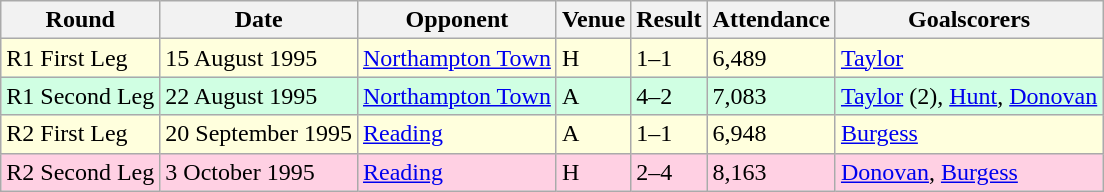<table class="wikitable">
<tr>
<th>Round</th>
<th>Date</th>
<th>Opponent</th>
<th>Venue</th>
<th>Result</th>
<th>Attendance</th>
<th>Goalscorers</th>
</tr>
<tr style="background:#ffd;">
<td>R1 First Leg</td>
<td>15 August 1995</td>
<td><a href='#'>Northampton Town</a></td>
<td>H</td>
<td>1–1</td>
<td>6,489</td>
<td><a href='#'>Taylor</a></td>
</tr>
<tr style="background:#d0ffe3;">
<td>R1 Second Leg</td>
<td>22 August 1995</td>
<td><a href='#'>Northampton Town</a></td>
<td>A</td>
<td>4–2</td>
<td>7,083</td>
<td><a href='#'>Taylor</a> (2), <a href='#'>Hunt</a>, <a href='#'>Donovan</a></td>
</tr>
<tr style="background:#ffd;">
<td>R2 First Leg</td>
<td>20 September 1995</td>
<td><a href='#'>Reading</a></td>
<td>A</td>
<td>1–1</td>
<td>6,948</td>
<td><a href='#'>Burgess</a></td>
</tr>
<tr style="background:#ffd0e3;">
<td>R2 Second Leg</td>
<td>3 October 1995</td>
<td><a href='#'>Reading</a></td>
<td>H</td>
<td>2–4</td>
<td>8,163</td>
<td><a href='#'>Donovan</a>, <a href='#'>Burgess</a></td>
</tr>
</table>
